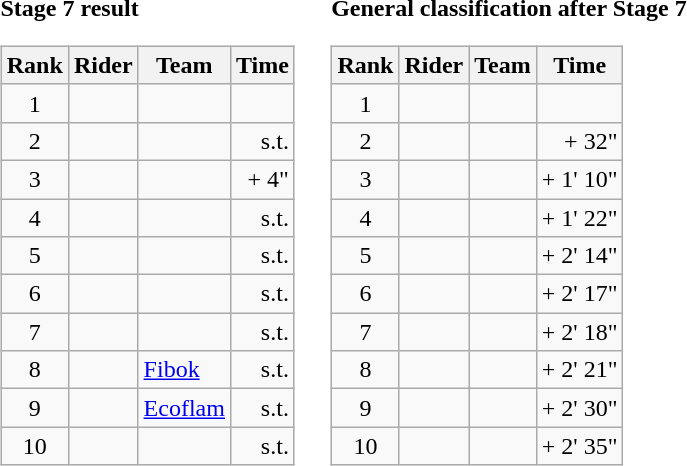<table>
<tr>
<td><strong>Stage 7 result</strong><br><table class="wikitable">
<tr>
<th scope="col">Rank</th>
<th scope="col">Rider</th>
<th scope="col">Team</th>
<th scope="col">Time</th>
</tr>
<tr>
<td style="text-align:center;">1</td>
<td></td>
<td></td>
<td style="text-align:right;"></td>
</tr>
<tr>
<td style="text-align:center;">2</td>
<td></td>
<td></td>
<td style="text-align:right;">s.t.</td>
</tr>
<tr>
<td style="text-align:center;">3</td>
<td></td>
<td></td>
<td style="text-align:right;">+ 4"</td>
</tr>
<tr>
<td style="text-align:center;">4</td>
<td></td>
<td></td>
<td style="text-align:right;">s.t.</td>
</tr>
<tr>
<td style="text-align:center;">5</td>
<td></td>
<td></td>
<td style="text-align:right;">s.t.</td>
</tr>
<tr>
<td style="text-align:center;">6</td>
<td></td>
<td></td>
<td style="text-align:right;">s.t.</td>
</tr>
<tr>
<td style="text-align:center;">7</td>
<td></td>
<td></td>
<td style="text-align:right;">s.t.</td>
</tr>
<tr>
<td style="text-align:center;">8</td>
<td></td>
<td><a href='#'>Fibok</a></td>
<td style="text-align:right;">s.t.</td>
</tr>
<tr>
<td style="text-align:center;">9</td>
<td></td>
<td><a href='#'>Ecoflam</a></td>
<td style="text-align:right;">s.t.</td>
</tr>
<tr>
<td style="text-align:center;">10</td>
<td></td>
<td></td>
<td style="text-align:right;">s.t.</td>
</tr>
</table>
</td>
<td></td>
<td><strong>General classification after Stage 7</strong><br><table class="wikitable">
<tr>
<th scope="col">Rank</th>
<th scope="col">Rider</th>
<th scope="col">Team</th>
<th scope="col">Time</th>
</tr>
<tr>
<td style="text-align:center;">1</td>
<td></td>
<td></td>
<td style="text-align:right;"></td>
</tr>
<tr>
<td style="text-align:center;">2</td>
<td></td>
<td></td>
<td style="text-align:right;">+ 32"</td>
</tr>
<tr>
<td style="text-align:center;">3</td>
<td></td>
<td></td>
<td style="text-align:right;">+ 1' 10"</td>
</tr>
<tr>
<td style="text-align:center;">4</td>
<td></td>
<td></td>
<td style="text-align:right;">+ 1' 22"</td>
</tr>
<tr>
<td style="text-align:center;">5</td>
<td></td>
<td></td>
<td style="text-align:right;">+ 2' 14"</td>
</tr>
<tr>
<td style="text-align:center;">6</td>
<td></td>
<td></td>
<td style="text-align:right;">+ 2' 17"</td>
</tr>
<tr>
<td style="text-align:center;">7</td>
<td></td>
<td></td>
<td style="text-align:right;">+ 2' 18"</td>
</tr>
<tr>
<td style="text-align:center;">8</td>
<td></td>
<td></td>
<td style="text-align:right;">+ 2' 21"</td>
</tr>
<tr>
<td style="text-align:center;">9</td>
<td></td>
<td></td>
<td style="text-align:right;">+ 2' 30"</td>
</tr>
<tr>
<td style="text-align:center;">10</td>
<td></td>
<td></td>
<td style="text-align:right;">+ 2' 35"</td>
</tr>
</table>
</td>
</tr>
</table>
